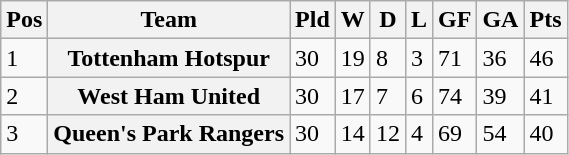<table class="wikitable">
<tr>
<th><abbr>Pos</abbr></th>
<th>Team</th>
<th><abbr>Pld</abbr></th>
<th><abbr>W</abbr></th>
<th><abbr>D</abbr></th>
<th><abbr>L</abbr></th>
<th><abbr>GF</abbr></th>
<th><abbr>GA</abbr></th>
<th><abbr>Pts</abbr></th>
</tr>
<tr>
<td>1</td>
<th>Tottenham Hotspur</th>
<td>30</td>
<td>19</td>
<td>8</td>
<td>3</td>
<td>71</td>
<td>36</td>
<td>46</td>
</tr>
<tr>
<td>2</td>
<th>West Ham United</th>
<td>30</td>
<td>17</td>
<td>7</td>
<td>6</td>
<td>74</td>
<td>39</td>
<td>41</td>
</tr>
<tr>
<td>3</td>
<th>Queen's Park Rangers</th>
<td>30</td>
<td>14</td>
<td>12</td>
<td>4</td>
<td>69</td>
<td>54</td>
<td>40</td>
</tr>
</table>
